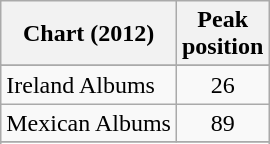<table class="wikitable sortable">
<tr>
<th>Chart (2012)</th>
<th>Peak<br>position</th>
</tr>
<tr>
</tr>
<tr>
</tr>
<tr>
</tr>
<tr>
</tr>
<tr>
</tr>
<tr>
</tr>
<tr>
</tr>
<tr>
</tr>
<tr>
<td>Ireland Albums</td>
<td style="text-align:center">26</td>
</tr>
<tr>
<td>Mexican Albums</td>
<td style="text-align:center">89</td>
</tr>
<tr>
</tr>
<tr>
</tr>
<tr>
</tr>
<tr>
</tr>
<tr>
</tr>
<tr>
</tr>
<tr>
</tr>
<tr>
</tr>
</table>
